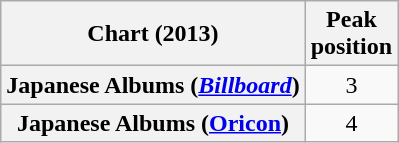<table class="wikitable plainrowheaders" style="text-align:center">
<tr>
<th scope="col">Chart (2013)</th>
<th scope="col">Peak<br> position</th>
</tr>
<tr>
<th scope="row">Japanese Albums (<em><a href='#'>Billboard</a></em>)</th>
<td>3</td>
</tr>
<tr>
<th scope="row">Japanese Albums (<a href='#'>Oricon</a>)</th>
<td>4</td>
</tr>
</table>
